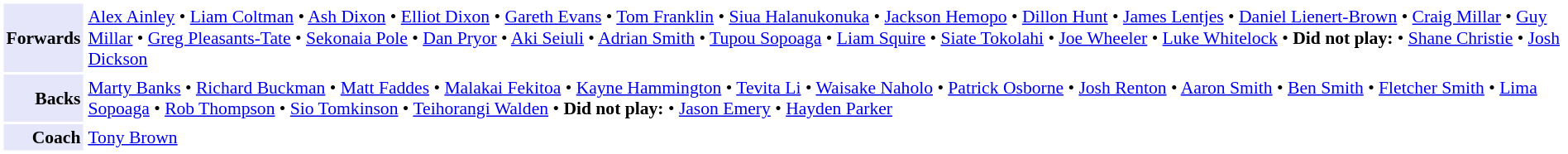<table cellpadding="2" style="border: 1px solid white; font-size:90%;">
<tr>
<td style="text-align:right;" bgcolor="lavender"><strong>Forwards</strong></td>
<td style="text-align:left;"><a href='#'>Alex Ainley</a> • <a href='#'>Liam Coltman</a> • <a href='#'>Ash Dixon</a> • <a href='#'>Elliot Dixon</a> • <a href='#'>Gareth Evans</a> • <a href='#'>Tom Franklin</a> • <a href='#'>Siua Halanukonuka</a> • <a href='#'>Jackson Hemopo</a> • <a href='#'>Dillon Hunt</a> • <a href='#'>James Lentjes</a> • <a href='#'>Daniel Lienert-Brown</a> • <a href='#'>Craig Millar</a> • <a href='#'>Guy Millar</a> • <a href='#'>Greg Pleasants-Tate</a> • <a href='#'>Sekonaia Pole</a> • <a href='#'>Dan Pryor</a> • <a href='#'>Aki Seiuli</a> • <a href='#'>Adrian Smith</a> • <a href='#'>Tupou Sopoaga</a> • <a href='#'>Liam Squire</a> • <a href='#'>Siate Tokolahi</a> • <a href='#'>Joe Wheeler</a> • <a href='#'>Luke Whitelock</a> • <strong>Did not play:</strong> • <a href='#'>Shane Christie</a> • <a href='#'>Josh Dickson</a></td>
</tr>
<tr>
<td style="text-align:right;" bgcolor="lavender"><strong>Backs</strong></td>
<td style="text-align:left;"><a href='#'>Marty Banks</a> • <a href='#'>Richard Buckman</a> • <a href='#'>Matt Faddes</a> • <a href='#'>Malakai Fekitoa</a> • <a href='#'>Kayne Hammington</a> • <a href='#'>Tevita Li</a> • <a href='#'>Waisake Naholo</a> • <a href='#'>Patrick Osborne</a> • <a href='#'>Josh Renton</a> • <a href='#'>Aaron Smith</a> • <a href='#'>Ben Smith</a> • <a href='#'>Fletcher Smith</a> • <a href='#'>Lima Sopoaga</a> • <a href='#'>Rob Thompson</a> • <a href='#'>Sio Tomkinson</a> • <a href='#'>Teihorangi Walden</a> • <strong>Did not play:</strong> • <a href='#'>Jason Emery</a> • <a href='#'>Hayden Parker</a></td>
</tr>
<tr>
<td style="text-align:right;" bgcolor="lavender"><strong>Coach</strong></td>
<td style="text-align:left;"><a href='#'>Tony Brown</a></td>
</tr>
</table>
